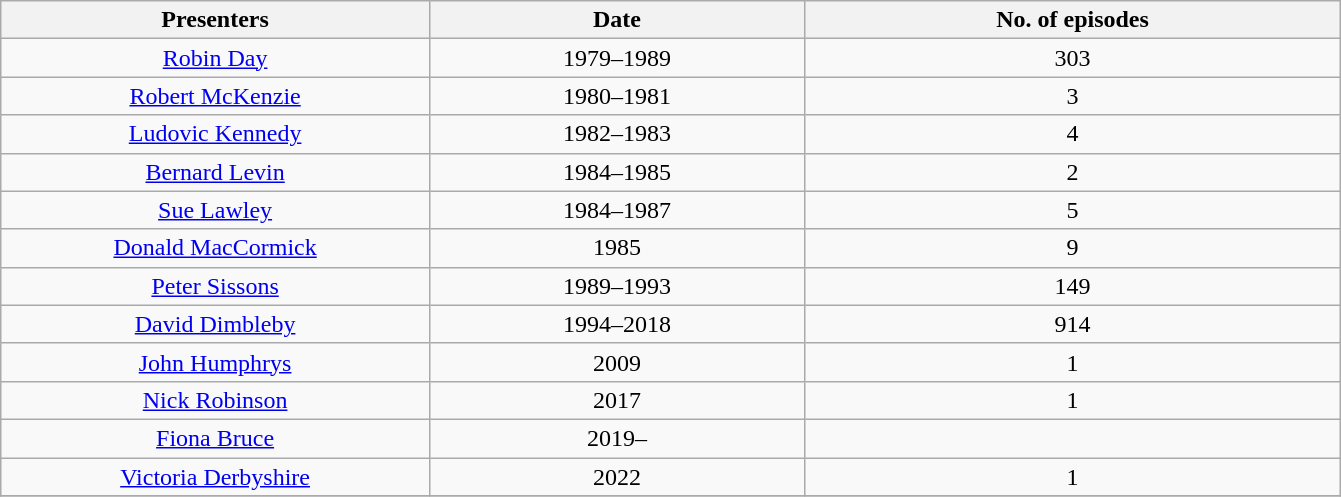<table class="wikitable" style="text-align:center;">
<tr>
<th style="width:16%;">Presenters</th>
<th style="width:14%;">Date</th>
<th style="width:20%;">No. of episodes</th>
</tr>
<tr>
<td><a href='#'>Robin Day</a></td>
<td>1979–1989</td>
<td>303</td>
</tr>
<tr>
<td><a href='#'>Robert McKenzie</a></td>
<td>1980–1981</td>
<td>3</td>
</tr>
<tr>
<td><a href='#'>Ludovic Kennedy</a></td>
<td>1982–1983</td>
<td>4</td>
</tr>
<tr>
<td><a href='#'>Bernard Levin</a></td>
<td>1984–1985</td>
<td>2</td>
</tr>
<tr>
<td><a href='#'>Sue Lawley</a></td>
<td>1984–1987</td>
<td>5</td>
</tr>
<tr>
<td><a href='#'>Donald MacCormick</a></td>
<td>1985</td>
<td>9</td>
</tr>
<tr>
<td><a href='#'>Peter Sissons</a></td>
<td>1989–1993</td>
<td>149</td>
</tr>
<tr>
<td><a href='#'>David Dimbleby</a></td>
<td>1994–2018</td>
<td>914</td>
</tr>
<tr>
<td><a href='#'>John Humphrys</a></td>
<td>2009</td>
<td>1</td>
</tr>
<tr>
<td><a href='#'>Nick Robinson</a></td>
<td>2017</td>
<td>1</td>
</tr>
<tr>
<td><a href='#'>Fiona Bruce</a></td>
<td>2019–</td>
<td></td>
</tr>
<tr>
<td><a href='#'>Victoria Derbyshire</a></td>
<td>2022</td>
<td>1</td>
</tr>
<tr>
</tr>
</table>
